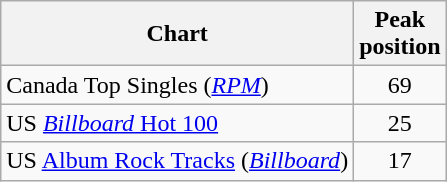<table class="wikitable sortable">
<tr>
<th>Chart</th>
<th>Peak<br>position</th>
</tr>
<tr>
<td>Canada Top Singles (<em><a href='#'>RPM</a></em>)</td>
<td align="center">69</td>
</tr>
<tr>
<td>US <a href='#'><em>Billboard</em> Hot 100</a></td>
<td align="center">25</td>
</tr>
<tr>
<td>US <a href='#'>Album Rock Tracks</a> (<em><a href='#'>Billboard</a></em>)</td>
<td align="center">17</td>
</tr>
</table>
